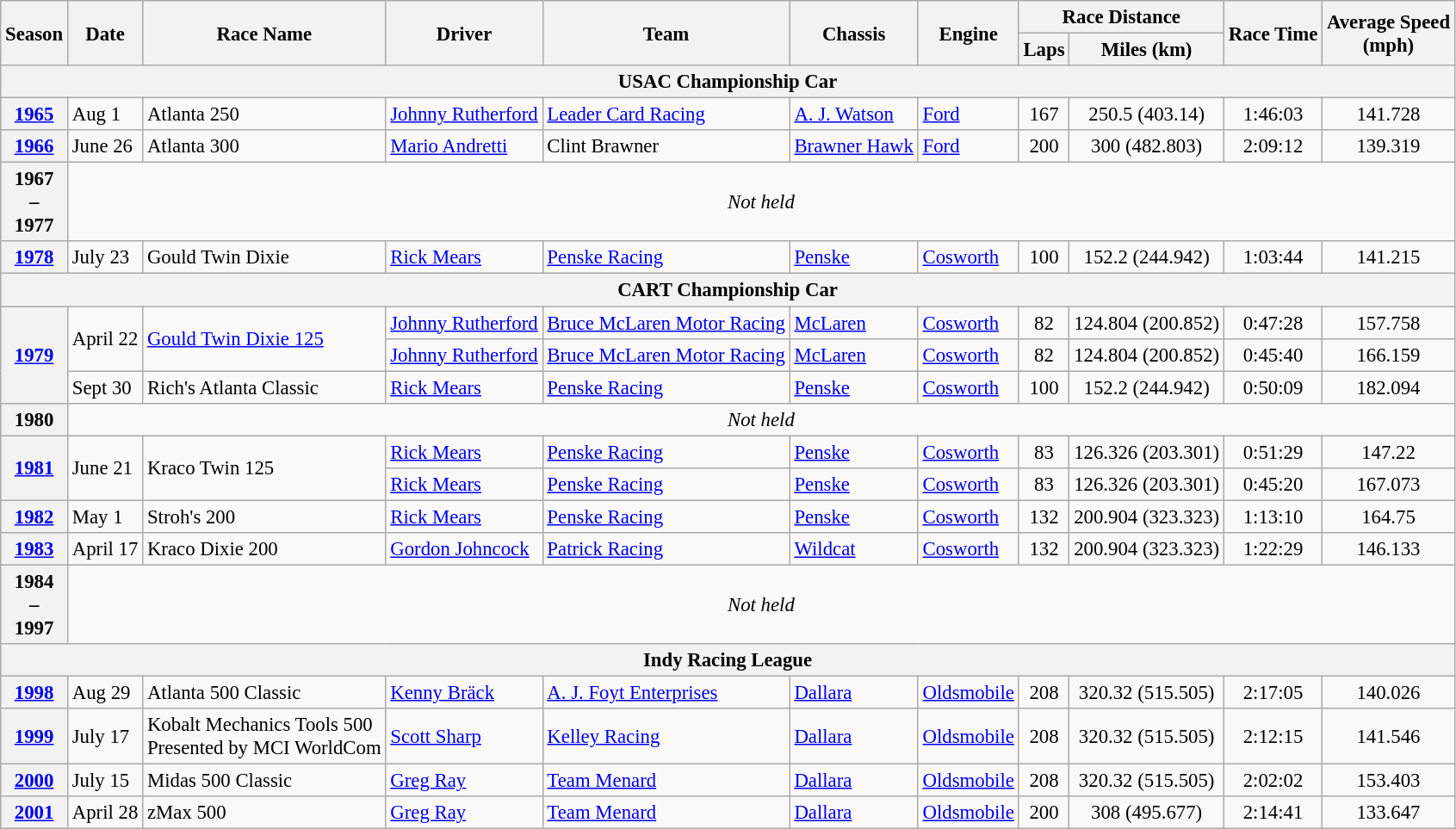<table class="wikitable" style="font-size: 95%;">
<tr>
<th rowspan="2">Season</th>
<th rowspan="2">Date</th>
<th rowspan="2">Race Name</th>
<th rowspan="2">Driver</th>
<th rowspan="2">Team</th>
<th rowspan="2">Chassis</th>
<th rowspan="2">Engine</th>
<th colspan="2">Race Distance</th>
<th rowspan="2">Race Time</th>
<th rowspan="2">Average Speed<br>(mph)</th>
</tr>
<tr>
<th>Laps</th>
<th>Miles (km)</th>
</tr>
<tr>
<th colspan=11>USAC Championship Car</th>
</tr>
<tr>
<th><a href='#'>1965</a></th>
<td>Aug 1</td>
<td>Atlanta 250</td>
<td> <a href='#'>Johnny Rutherford</a></td>
<td><a href='#'>Leader Card Racing</a></td>
<td><a href='#'>A. J. Watson</a></td>
<td><a href='#'>Ford</a></td>
<td align="center">167</td>
<td align="center">250.5 (403.14)</td>
<td align="center">1:46:03</td>
<td align="center">141.728</td>
</tr>
<tr>
<th><a href='#'>1966</a></th>
<td>June 26</td>
<td>Atlanta 300</td>
<td> <a href='#'>Mario Andretti</a></td>
<td>Clint Brawner</td>
<td><a href='#'>Brawner Hawk</a></td>
<td><a href='#'>Ford</a></td>
<td align="center">200</td>
<td align="center">300 (482.803)</td>
<td align="center">2:09:12</td>
<td align="center">139.319</td>
</tr>
<tr>
<th>1967<br>–<br>1977</th>
<td colspan=11 align=center><em>Not held</em></td>
</tr>
<tr>
<th><a href='#'>1978</a></th>
<td>July 23</td>
<td>Gould Twin Dixie</td>
<td> <a href='#'>Rick Mears</a></td>
<td><a href='#'>Penske Racing</a></td>
<td><a href='#'>Penske</a></td>
<td><a href='#'>Cosworth</a></td>
<td align="center">100</td>
<td align="center">152.2 (244.942)</td>
<td align="center">1:03:44</td>
<td align="center">141.215</td>
</tr>
<tr>
<th colspan=11>CART Championship Car</th>
</tr>
<tr>
<th rowspan=3><a href='#'>1979</a></th>
<td rowspan=2>April 22</td>
<td rowspan=2><a href='#'>Gould Twin Dixie 125</a></td>
<td> <a href='#'>Johnny Rutherford</a></td>
<td><a href='#'>Bruce McLaren Motor Racing</a></td>
<td><a href='#'>McLaren</a></td>
<td><a href='#'>Cosworth</a></td>
<td align="center">82</td>
<td align="center">124.804 (200.852)</td>
<td align="center">0:47:28</td>
<td align="center">157.758</td>
</tr>
<tr>
<td> <a href='#'>Johnny Rutherford</a></td>
<td><a href='#'>Bruce McLaren Motor Racing</a></td>
<td><a href='#'>McLaren</a></td>
<td><a href='#'>Cosworth</a></td>
<td align="center">82</td>
<td align="center">124.804 (200.852)</td>
<td align="center">0:45:40</td>
<td align="center">166.159</td>
</tr>
<tr>
<td>Sept 30</td>
<td>Rich's Atlanta Classic</td>
<td> <a href='#'>Rick Mears</a></td>
<td><a href='#'>Penske Racing</a></td>
<td><a href='#'>Penske</a></td>
<td><a href='#'>Cosworth</a></td>
<td align="center">100</td>
<td align="center">152.2 (244.942)</td>
<td align="center">0:50:09</td>
<td align="center">182.094</td>
</tr>
<tr>
<th>1980</th>
<td colspan=11 align=center><em>Not held</em></td>
</tr>
<tr>
<th rowspan=2><a href='#'>1981</a></th>
<td rowspan=2>June 21</td>
<td rowspan=2>Kraco Twin 125</td>
<td> <a href='#'>Rick Mears</a></td>
<td><a href='#'>Penske Racing</a></td>
<td><a href='#'>Penske</a></td>
<td><a href='#'>Cosworth</a></td>
<td align="center">83</td>
<td align="center">126.326 (203.301)</td>
<td align="center">0:51:29</td>
<td align="center">147.22</td>
</tr>
<tr>
<td> <a href='#'>Rick Mears</a></td>
<td><a href='#'>Penske Racing</a></td>
<td><a href='#'>Penske</a></td>
<td><a href='#'>Cosworth</a></td>
<td align="center">83</td>
<td align="center">126.326 (203.301)</td>
<td align="center">0:45:20</td>
<td align="center">167.073</td>
</tr>
<tr>
<th><a href='#'>1982</a></th>
<td>May 1</td>
<td>Stroh's 200</td>
<td> <a href='#'>Rick Mears</a></td>
<td><a href='#'>Penske Racing</a></td>
<td><a href='#'>Penske</a></td>
<td><a href='#'>Cosworth</a></td>
<td align="center">132</td>
<td align="center">200.904 (323.323)</td>
<td align="center">1:13:10</td>
<td align="center">164.75</td>
</tr>
<tr>
<th><a href='#'>1983</a></th>
<td>April 17</td>
<td>Kraco Dixie 200</td>
<td> <a href='#'>Gordon Johncock</a></td>
<td><a href='#'>Patrick Racing</a></td>
<td><a href='#'>Wildcat</a></td>
<td><a href='#'>Cosworth</a></td>
<td align="center">132</td>
<td align="center">200.904 (323.323)</td>
<td align="center">1:22:29</td>
<td align="center">146.133</td>
</tr>
<tr>
<th>1984<br>–<br>1997</th>
<td colspan=11 align=center><em>Not held</em></td>
</tr>
<tr>
<th colspan=11>Indy Racing League</th>
</tr>
<tr>
<th><a href='#'>1998</a></th>
<td>Aug 29</td>
<td>Atlanta 500 Classic</td>
<td> <a href='#'>Kenny Bräck</a></td>
<td><a href='#'>A. J. Foyt Enterprises</a></td>
<td><a href='#'>Dallara</a></td>
<td><a href='#'>Oldsmobile</a></td>
<td align="center">208</td>
<td align="center">320.32 (515.505)</td>
<td align="center">2:17:05</td>
<td align="center">140.026</td>
</tr>
<tr>
<th><a href='#'>1999</a></th>
<td>July 17</td>
<td>Kobalt Mechanics Tools 500<br>Presented by MCI WorldCom</td>
<td> <a href='#'>Scott Sharp</a></td>
<td><a href='#'>Kelley Racing</a></td>
<td><a href='#'>Dallara</a></td>
<td><a href='#'>Oldsmobile</a></td>
<td align="center">208</td>
<td align="center">320.32 (515.505)</td>
<td align="center">2:12:15</td>
<td align="center">141.546</td>
</tr>
<tr>
<th><a href='#'>2000</a></th>
<td>July 15</td>
<td>Midas 500 Classic</td>
<td> <a href='#'>Greg Ray</a></td>
<td><a href='#'>Team Menard</a></td>
<td><a href='#'>Dallara</a></td>
<td><a href='#'>Oldsmobile</a></td>
<td align="center">208</td>
<td align="center">320.32 (515.505)</td>
<td align="center">2:02:02</td>
<td align="center">153.403</td>
</tr>
<tr>
<th><a href='#'>2001</a></th>
<td>April 28</td>
<td>zMax 500</td>
<td> <a href='#'>Greg Ray</a></td>
<td><a href='#'>Team Menard</a></td>
<td><a href='#'>Dallara</a></td>
<td><a href='#'>Oldsmobile</a></td>
<td align="center">200</td>
<td align="center">308 (495.677)</td>
<td align="center">2:14:41</td>
<td align="center">133.647</td>
</tr>
</table>
